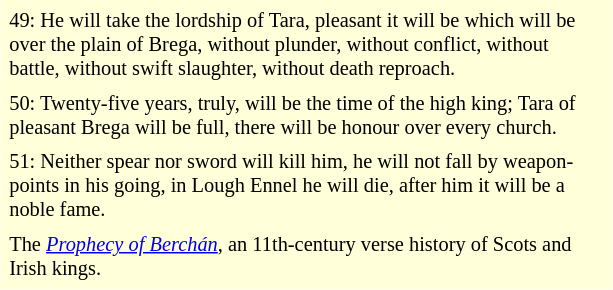<table class="toccolours" style="float: right; margin-left: 1em; margin-right: 2em; font-size: 85%; background:#ffffd9; color:black; width:30em; max-width: 40%;" cellspacing="5">
<tr>
<td style="text-align: left;">49: He will take the lordship of Tara, pleasant it will be which will be over the plain of Brega, without plunder, without conflict, without battle, without swift slaughter, without death reproach.</td>
</tr>
<tr>
<td style="text-align: left;">50: Twenty-five years, truly, will be the time of the high king; Tara of pleasant Brega will be full, there will be honour over every church.</td>
</tr>
<tr>
<td style="text-align: left;">51: Neither spear nor sword will kill him, he will not fall by weapon-points in his going, in Lough Ennel he will die, after him it will be a noble fame.</td>
</tr>
<tr>
<td style="text-align: left;">The <em><a href='#'>Prophecy of Berchán</a></em>, an 11th-century verse history of Scots and Irish kings.</td>
</tr>
</table>
